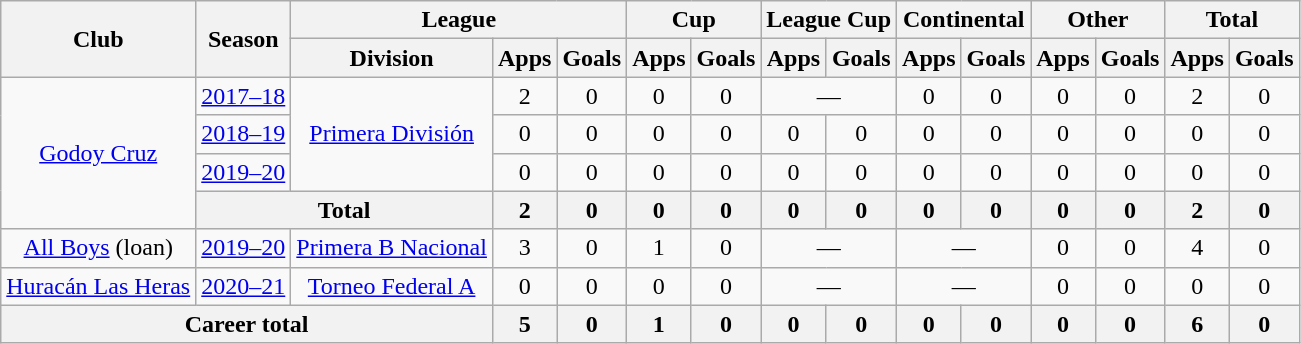<table class="wikitable" style="text-align:center">
<tr>
<th rowspan="2">Club</th>
<th rowspan="2">Season</th>
<th colspan="3">League</th>
<th colspan="2">Cup</th>
<th colspan="2">League Cup</th>
<th colspan="2">Continental</th>
<th colspan="2">Other</th>
<th colspan="2">Total</th>
</tr>
<tr>
<th>Division</th>
<th>Apps</th>
<th>Goals</th>
<th>Apps</th>
<th>Goals</th>
<th>Apps</th>
<th>Goals</th>
<th>Apps</th>
<th>Goals</th>
<th>Apps</th>
<th>Goals</th>
<th>Apps</th>
<th>Goals</th>
</tr>
<tr>
<td rowspan="4"><a href='#'>Godoy Cruz</a></td>
<td><a href='#'>2017–18</a></td>
<td rowspan="3"><a href='#'>Primera División</a></td>
<td>2</td>
<td>0</td>
<td>0</td>
<td>0</td>
<td colspan="2">—</td>
<td>0</td>
<td>0</td>
<td>0</td>
<td>0</td>
<td>2</td>
<td>0</td>
</tr>
<tr>
<td><a href='#'>2018–19</a></td>
<td>0</td>
<td>0</td>
<td>0</td>
<td>0</td>
<td>0</td>
<td>0</td>
<td>0</td>
<td>0</td>
<td>0</td>
<td>0</td>
<td>0</td>
<td>0</td>
</tr>
<tr>
<td><a href='#'>2019–20</a></td>
<td>0</td>
<td>0</td>
<td>0</td>
<td>0</td>
<td>0</td>
<td>0</td>
<td>0</td>
<td>0</td>
<td>0</td>
<td>0</td>
<td>0</td>
<td>0</td>
</tr>
<tr>
<th colspan="2">Total</th>
<th>2</th>
<th>0</th>
<th>0</th>
<th>0</th>
<th>0</th>
<th>0</th>
<th>0</th>
<th>0</th>
<th>0</th>
<th>0</th>
<th>2</th>
<th>0</th>
</tr>
<tr>
<td rowspan="1"><a href='#'>All Boys</a> (loan)</td>
<td><a href='#'>2019–20</a></td>
<td rowspan="1"><a href='#'>Primera B Nacional</a></td>
<td>3</td>
<td>0</td>
<td>1</td>
<td>0</td>
<td colspan="2">—</td>
<td colspan="2">—</td>
<td>0</td>
<td>0</td>
<td>4</td>
<td>0</td>
</tr>
<tr>
<td rowspan="1"><a href='#'>Huracán Las Heras</a></td>
<td><a href='#'>2020–21</a></td>
<td rowspan="1"><a href='#'>Torneo Federal A</a></td>
<td>0</td>
<td>0</td>
<td>0</td>
<td>0</td>
<td colspan="2">—</td>
<td colspan="2">—</td>
<td>0</td>
<td>0</td>
<td>0</td>
<td>0</td>
</tr>
<tr>
<th colspan="3">Career total</th>
<th>5</th>
<th>0</th>
<th>1</th>
<th>0</th>
<th>0</th>
<th>0</th>
<th>0</th>
<th>0</th>
<th>0</th>
<th>0</th>
<th>6</th>
<th>0</th>
</tr>
</table>
